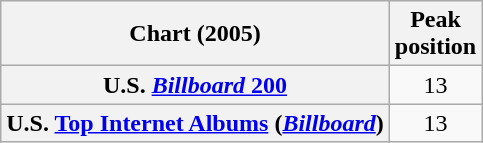<table class="wikitable sortable plainrowheaders">
<tr>
<th scope="col">Chart (2005)</th>
<th scope="col">Peak<br>position</th>
</tr>
<tr>
<th scope="row">U.S. <a href='#'><em>Billboard</em> 200</a></th>
<td style="text-align:center;">13</td>
</tr>
<tr>
<th scope="row">U.S. <a href='#'>Top Internet Albums</a> (<em><a href='#'>Billboard</a></em>)</th>
<td style="text-align:center;">13</td>
</tr>
</table>
